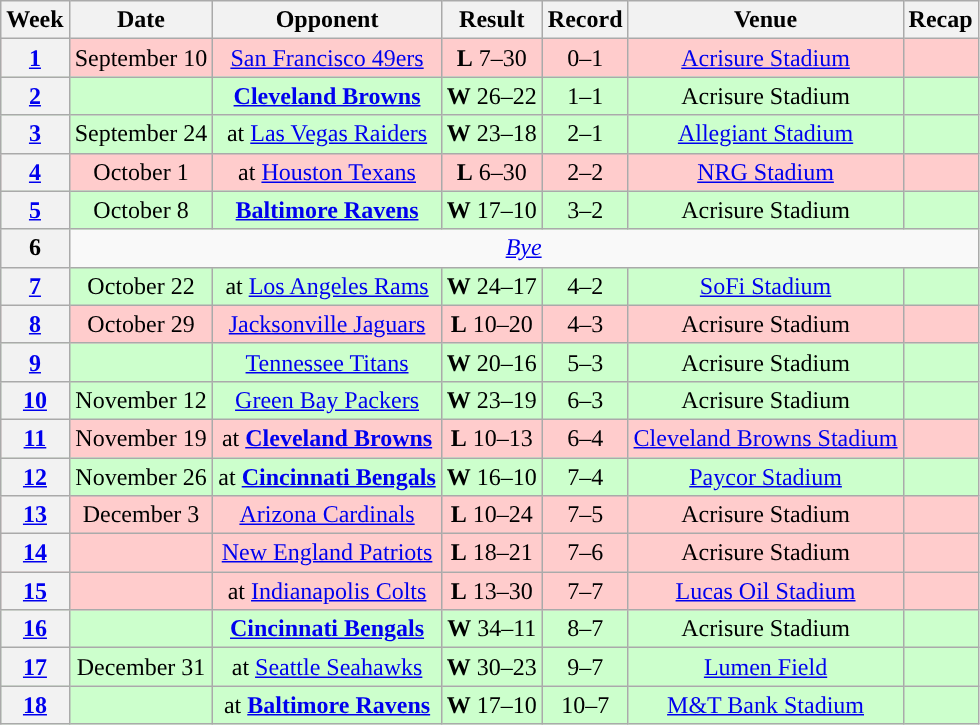<table class="wikitable" style="text-align:center">
<tr>
<th>Week</th>
<th>Date</th>
<th>Opponent</th>
<th>Result</th>
<th>Record</th>
<th>Venue</th>
<th>Recap</th>
</tr>
<tr style="background:#fcc">
<th><a href='#'>1</a></th>
<td>September 10</td>
<td><a href='#'>San Francisco 49ers</a></td>
<td><strong>L</strong> 7–30</td>
<td>0–1</td>
<td><a href='#'>Acrisure Stadium</a></td>
<td></td>
</tr>
<tr style="background:#cfc">
<th><a href='#'>2</a></th>
<td></td>
<td><strong><a href='#'>Cleveland Browns</a></strong></td>
<td><strong>W</strong> 26–22</td>
<td>1–1</td>
<td>Acrisure Stadium</td>
<td></td>
</tr>
<tr style="background:#cfc">
<th><a href='#'>3</a></th>
<td>September 24</td>
<td>at <a href='#'>Las Vegas Raiders</a></td>
<td><strong>W</strong> 23–18</td>
<td>2–1</td>
<td><a href='#'>Allegiant Stadium</a></td>
<td></td>
</tr>
<tr style="background:#fcc">
<th><a href='#'>4</a></th>
<td>October 1</td>
<td>at <a href='#'>Houston Texans</a></td>
<td><strong>L</strong> 6–30</td>
<td>2–2</td>
<td><a href='#'>NRG Stadium</a></td>
<td></td>
</tr>
<tr style="background:#cfc">
<th><a href='#'>5</a></th>
<td>October 8</td>
<td><strong><a href='#'>Baltimore Ravens</a></strong></td>
<td><strong>W</strong> 17–10</td>
<td>3–2</td>
<td>Acrisure Stadium</td>
<td></td>
</tr>
<tr>
<th>6</th>
<td colspan="6"><em><a href='#'>Bye</a></em></td>
</tr>
<tr style="background:#cfc">
<th><a href='#'>7</a></th>
<td>October 22</td>
<td>at <a href='#'>Los Angeles Rams</a></td>
<td><strong>W</strong> 24–17</td>
<td>4–2</td>
<td><a href='#'>SoFi Stadium</a></td>
<td></td>
</tr>
<tr style="background:#fcc">
<th><a href='#'>8</a></th>
<td>October 29</td>
<td><a href='#'>Jacksonville Jaguars</a></td>
<td><strong>L</strong> 10–20</td>
<td>4–3</td>
<td>Acrisure Stadium</td>
<td></td>
</tr>
<tr style="background:#cfc">
<th><a href='#'>9</a></th>
<td></td>
<td><a href='#'>Tennessee Titans</a></td>
<td><strong>W</strong> 20–16</td>
<td>5–3</td>
<td>Acrisure Stadium</td>
<td></td>
</tr>
<tr style="background:#cfc">
<th><a href='#'>10</a></th>
<td>November 12</td>
<td><a href='#'>Green Bay Packers</a></td>
<td><strong>W</strong> 23–19</td>
<td>6–3</td>
<td>Acrisure Stadium</td>
<td></td>
</tr>
<tr style="background:#fcc">
<th><a href='#'>11</a></th>
<td>November 19</td>
<td>at <strong><a href='#'>Cleveland Browns</a></strong></td>
<td><strong>L</strong> 10–13</td>
<td>6–4</td>
<td><a href='#'>Cleveland Browns Stadium</a></td>
<td></td>
</tr>
<tr style="background:#cfc">
<th><a href='#'>12</a></th>
<td>November 26</td>
<td>at <strong><a href='#'>Cincinnati Bengals</a></strong></td>
<td><strong>W</strong> 16–10</td>
<td>7–4</td>
<td><a href='#'>Paycor Stadium</a></td>
<td></td>
</tr>
<tr style="background:#fcc">
<th><a href='#'>13</a></th>
<td>December 3</td>
<td><a href='#'>Arizona Cardinals</a></td>
<td><strong>L</strong> 10–24</td>
<td>7–5</td>
<td>Acrisure Stadium</td>
<td></td>
</tr>
<tr style="background:#fcc">
<th><a href='#'>14</a></th>
<td></td>
<td><a href='#'>New England Patriots</a></td>
<td><strong>L</strong> 18–21</td>
<td>7–6</td>
<td>Acrisure Stadium</td>
<td></td>
</tr>
<tr style="background:#fcc">
<th><a href='#'>15</a></th>
<td></td>
<td>at <a href='#'>Indianapolis Colts</a></td>
<td><strong>L</strong> 13–30</td>
<td>7–7</td>
<td><a href='#'>Lucas Oil Stadium</a></td>
<td></td>
</tr>
<tr style="background:#cfc">
<th><a href='#'>16</a></th>
<td></td>
<td><strong><a href='#'>Cincinnati Bengals</a></strong></td>
<td><strong>W</strong> 34–11</td>
<td>8–7</td>
<td>Acrisure Stadium</td>
<td></td>
</tr>
<tr style="background:#cfc">
<th><a href='#'>17</a></th>
<td>December 31</td>
<td>at <a href='#'>Seattle Seahawks</a></td>
<td><strong>W</strong> 30–23</td>
<td>9–7</td>
<td><a href='#'>Lumen Field</a></td>
<td></td>
</tr>
<tr style="background:#cfc">
<th><a href='#'>18</a></th>
<td></td>
<td>at <strong><a href='#'>Baltimore Ravens</a></strong></td>
<td><strong>W</strong> 17–10</td>
<td>10–7</td>
<td><a href='#'>M&T Bank Stadium</a></td>
<td></td>
</tr>
</table>
